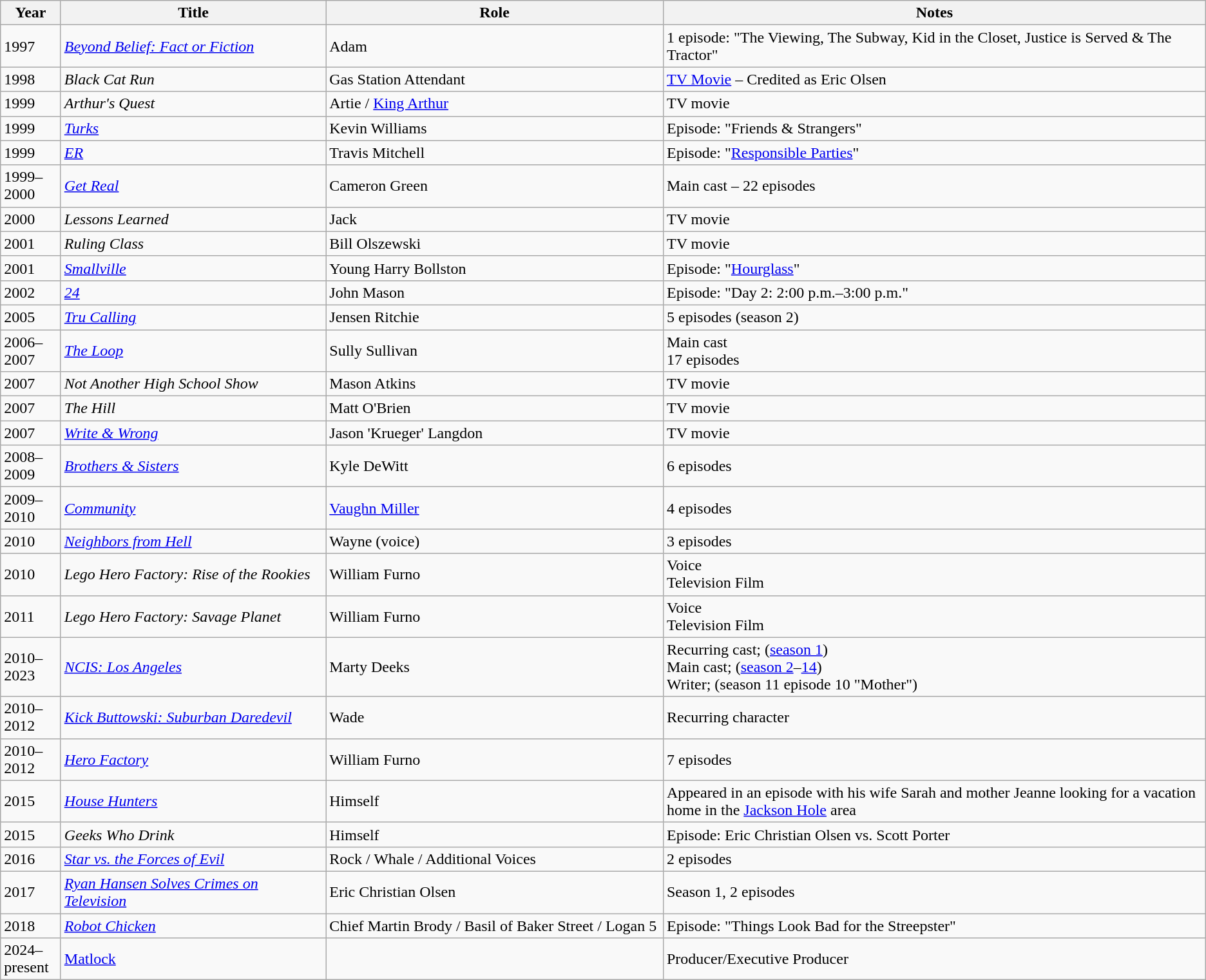<table class="wikitable sortable" style="text-align:left; font-size:100%;">
<tr>
<th width="5%">Year</th>
<th width="22%">Title</th>
<th width="28%">Role</th>
<th width="45%" class="unsortable">Notes</th>
</tr>
<tr>
<td>1997</td>
<td><em><a href='#'>Beyond Belief: Fact or Fiction</a></em></td>
<td>Adam</td>
<td>1 episode: "The Viewing, The Subway, Kid in the Closet, Justice is Served & The Tractor"</td>
</tr>
<tr>
<td>1998</td>
<td><em>Black Cat Run</em></td>
<td>Gas Station Attendant</td>
<td><a href='#'>TV Movie</a> – Credited as Eric Olsen</td>
</tr>
<tr>
<td>1999</td>
<td><em>Arthur's Quest</em></td>
<td>Artie / <a href='#'>King Arthur</a></td>
<td>TV movie</td>
</tr>
<tr>
<td>1999</td>
<td><em><a href='#'>Turks</a></em></td>
<td>Kevin Williams</td>
<td>Episode: "Friends & Strangers"</td>
</tr>
<tr>
<td>1999</td>
<td><em><a href='#'>ER</a></em></td>
<td>Travis Mitchell</td>
<td>Episode: "<a href='#'>Responsible Parties</a>"</td>
</tr>
<tr>
<td>1999–2000</td>
<td><em><a href='#'>Get Real</a></em></td>
<td>Cameron Green</td>
<td>Main cast – 22 episodes</td>
</tr>
<tr>
<td>2000</td>
<td><em>Lessons Learned</em></td>
<td>Jack</td>
<td>TV movie</td>
</tr>
<tr>
<td>2001</td>
<td><em>Ruling Class</em></td>
<td>Bill Olszewski</td>
<td>TV movie</td>
</tr>
<tr>
<td>2001</td>
<td><em><a href='#'>Smallville</a></em></td>
<td>Young Harry Bollston</td>
<td>Episode: "<a href='#'>Hourglass</a>"</td>
</tr>
<tr>
<td>2002</td>
<td><em><a href='#'>24</a></em></td>
<td>John Mason</td>
<td>Episode: "Day 2: 2:00 p.m.–3:00 p.m."</td>
</tr>
<tr>
<td>2005</td>
<td><em><a href='#'>Tru Calling</a></em></td>
<td>Jensen Ritchie</td>
<td>5 episodes (season 2)</td>
</tr>
<tr>
<td>2006–2007</td>
<td><em><a href='#'>The Loop</a></em></td>
<td>Sully Sullivan</td>
<td>Main cast<br>17 episodes</td>
</tr>
<tr>
<td>2007</td>
<td><em>Not Another High School Show</em></td>
<td>Mason Atkins</td>
<td>TV movie</td>
</tr>
<tr>
<td>2007</td>
<td><em>The Hill</em></td>
<td>Matt O'Brien</td>
<td>TV movie</td>
</tr>
<tr>
<td>2007</td>
<td><em><a href='#'>Write & Wrong</a></em></td>
<td>Jason 'Krueger' Langdon</td>
<td>TV movie</td>
</tr>
<tr>
<td>2008–2009</td>
<td><em><a href='#'>Brothers & Sisters</a></em></td>
<td>Kyle DeWitt</td>
<td>6 episodes</td>
</tr>
<tr>
<td>2009–2010</td>
<td><em><a href='#'>Community</a></em></td>
<td><a href='#'>Vaughn Miller</a></td>
<td>4 episodes</td>
</tr>
<tr>
<td>2010</td>
<td><em><a href='#'>Neighbors from Hell</a></em></td>
<td>Wayne (voice)</td>
<td>3 episodes</td>
</tr>
<tr>
<td>2010</td>
<td><em>Lego Hero Factory: Rise of the Rookies</em></td>
<td>William Furno</td>
<td>Voice<br>Television Film</td>
</tr>
<tr>
<td>2011</td>
<td><em>Lego Hero Factory: Savage Planet</em></td>
<td>William Furno</td>
<td>Voice<br>Television Film</td>
</tr>
<tr>
<td>2010–2023</td>
<td><em><a href='#'>NCIS: Los Angeles</a></em></td>
<td>Marty Deeks</td>
<td>Recurring cast; (<a href='#'>season 1</a>)<br>Main cast; (<a href='#'>season 2</a>–<a href='#'>14</a>)<br>Writer; (season 11 episode 10 "Mother")</td>
</tr>
<tr>
<td>2010–2012</td>
<td><em><a href='#'>Kick Buttowski: Suburban Daredevil</a></em></td>
<td>Wade</td>
<td>Recurring character</td>
</tr>
<tr>
<td>2010–2012</td>
<td><em><a href='#'>Hero Factory</a></em></td>
<td>William Furno</td>
<td>7 episodes</td>
</tr>
<tr>
<td>2015</td>
<td><em><a href='#'>House Hunters</a></em></td>
<td>Himself</td>
<td>Appeared in an episode with his wife Sarah and mother Jeanne looking for a vacation home in the <a href='#'>Jackson Hole</a> area</td>
</tr>
<tr>
<td>2015</td>
<td><em>Geeks Who Drink</em></td>
<td>Himself</td>
<td>Episode: Eric Christian Olsen vs. Scott Porter</td>
</tr>
<tr>
<td>2016</td>
<td><em><a href='#'>Star vs. the Forces of Evil</a></em></td>
<td>Rock / Whale / Additional Voices</td>
<td>2 episodes</td>
</tr>
<tr>
<td>2017</td>
<td><em><a href='#'>Ryan Hansen Solves Crimes on Television</a></em></td>
<td>Eric Christian Olsen</td>
<td>Season 1, 2 episodes</td>
</tr>
<tr>
<td>2018</td>
<td><em><a href='#'>Robot Chicken</a></em></td>
<td>Chief Martin Brody / Basil of Baker Street / Logan 5</td>
<td>Episode: "Things Look Bad for the Streepster"</td>
</tr>
<tr>
<td>2024–present</td>
<td><a href='#'>Matlock</a></td>
<td></td>
<td>Producer/Executive Producer</td>
</tr>
</table>
